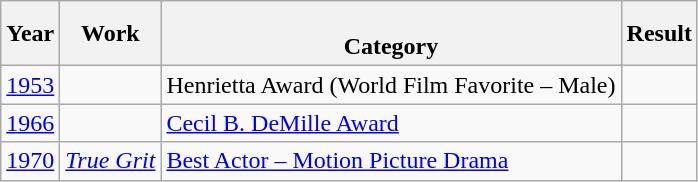<table class="wikitable sortable plainrowheaders">
<tr>
<th scope="col">Year</th>
<th scope="col">Work</th>
<th scope="col"><br>Category</th>
<th scope="col">Result</th>
</tr>
<tr>
<td><a href='#'>1953</a></td>
<td></td>
<td>Henrietta Award (World Film Favorite – Male)</td>
<td></td>
</tr>
<tr>
<td><a href='#'>1966</a></td>
<td></td>
<td><a href='#'>Cecil B. DeMille Award</a></td>
<td></td>
</tr>
<tr>
<td><a href='#'>1970</a></td>
<td><em><a href='#'>True Grit</a></em></td>
<td><a href='#'>Best Actor – Motion Picture Drama</a></td>
<td></td>
</tr>
</table>
